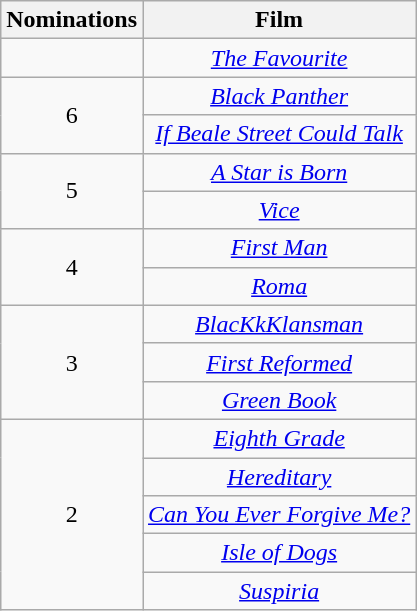<table class="wikitable" style="text-align:center;">
<tr>
<th scope="col" width="55">Nominations</th>
<th scope="col" align="center">Film</th>
</tr>
<tr>
<td></td>
<td><em><a href='#'>The Favourite</a></em></td>
</tr>
<tr>
<td rowspan=2 style="text-align:center">6</td>
<td><em><a href='#'>Black Panther</a></em></td>
</tr>
<tr>
<td><em><a href='#'>If Beale Street Could Talk</a></em></td>
</tr>
<tr>
<td rowspan=2 style="text-align:center">5</td>
<td><em><a href='#'>A Star is Born</a></em></td>
</tr>
<tr>
<td><em><a href='#'>Vice</a></em></td>
</tr>
<tr>
<td rowspan=2 style="text-align:center">4</td>
<td><em><a href='#'>First Man</a></em></td>
</tr>
<tr>
<td><em><a href='#'>Roma</a></em></td>
</tr>
<tr>
<td rowspan=3 style="text-align:center">3</td>
<td><em><a href='#'>BlacKkKlansman</a></em></td>
</tr>
<tr>
<td><em><a href='#'>First Reformed</a></em></td>
</tr>
<tr>
<td><em><a href='#'>Green Book</a></em></td>
</tr>
<tr>
<td rowspan=5 style="text-align:center">2</td>
<td><em><a href='#'>Eighth Grade</a></em></td>
</tr>
<tr>
<td><em><a href='#'>Hereditary</a></em></td>
</tr>
<tr>
<td><em><a href='#'>Can You Ever Forgive Me?</a></em></td>
</tr>
<tr>
<td><em><a href='#'>Isle of Dogs</a></em></td>
</tr>
<tr>
<td><em><a href='#'>Suspiria</a></em></td>
</tr>
</table>
